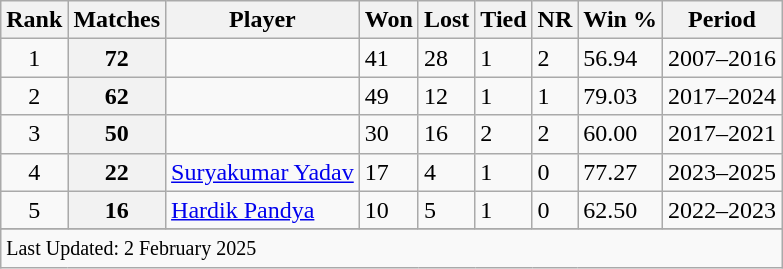<table class="wikitable sortable">
<tr>
<th scope=col>Rank</th>
<th scope=col>Matches</th>
<th scope=col>Player</th>
<th>Won</th>
<th>Lost</th>
<th>Tied</th>
<th>NR</th>
<th>Win %</th>
<th>Period</th>
</tr>
<tr>
<td align=center>1</td>
<th scope=row style=text-align:center;>72</th>
<td></td>
<td>41</td>
<td>28</td>
<td>1</td>
<td>2</td>
<td>56.94</td>
<td>2007–2016</td>
</tr>
<tr>
<td align=center>2</td>
<th scope=row style=text-align:center;>62</th>
<td></td>
<td>49</td>
<td>12</td>
<td>1</td>
<td>1</td>
<td>79.03</td>
<td>2017–2024</td>
</tr>
<tr>
<td align=center>3</td>
<th scope=row style=text-align:center;>50</th>
<td></td>
<td>30</td>
<td>16</td>
<td>2</td>
<td>2</td>
<td>60.00</td>
<td>2017–2021</td>
</tr>
<tr>
<td align=center>4</td>
<th scope=row style=text-align:center;>22</th>
<td><a href='#'>Suryakumar Yadav</a></td>
<td>17</td>
<td>4</td>
<td>1</td>
<td>0</td>
<td>77.27</td>
<td>2023–2025</td>
</tr>
<tr>
<td align=center>5</td>
<th scope=row style=text-align:center;>16</th>
<td><a href='#'>Hardik Pandya</a></td>
<td>10</td>
<td>5</td>
<td>1</td>
<td>0</td>
<td>62.50</td>
<td>2022–2023</td>
</tr>
<tr>
</tr>
<tr class=sortbottom>
<td colspan=9><small>Last Updated: 2 February 2025</small></td>
</tr>
</table>
